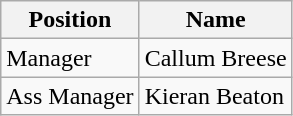<table class="wikitable">
<tr>
<th>Position</th>
<th>Name</th>
</tr>
<tr>
<td>Manager</td>
<td>Callum Breese</td>
</tr>
<tr>
<td>Ass Manager</td>
<td>Kieran Beaton</td>
</tr>
</table>
